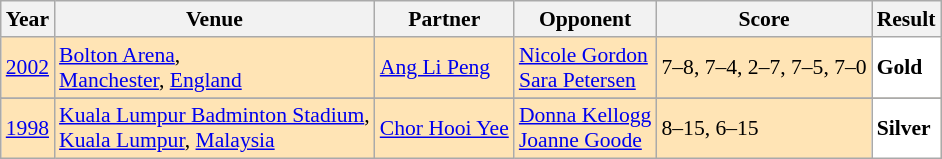<table class="sortable wikitable" style="font-size: 90%;">
<tr>
<th>Year</th>
<th>Venue</th>
<th>Partner</th>
<th>Opponent</th>
<th>Score</th>
<th>Result</th>
</tr>
<tr style="background:#FFE4B5">
<td align="center"><a href='#'>2002</a></td>
<td align="left"><a href='#'>Bolton Arena</a>,<br><a href='#'>Manchester</a>, <a href='#'>England</a></td>
<td align="left"> <a href='#'>Ang Li Peng</a></td>
<td align="left"> <a href='#'>Nicole Gordon</a> <br>  <a href='#'>Sara Petersen</a></td>
<td align="left">7–8, 7–4, 2–7, 7–5, 7–0</td>
<td style="text-align:left; background:white"> <strong>Gold</strong></td>
</tr>
<tr>
</tr>
<tr style="background:#FFE4B5">
<td align="center"><a href='#'>1998</a></td>
<td align="left"><a href='#'>Kuala Lumpur Badminton Stadium</a>,<br><a href='#'>Kuala Lumpur</a>, <a href='#'>Malaysia</a></td>
<td align="left"> <a href='#'>Chor Hooi Yee</a></td>
<td align="left"> <a href='#'>Donna Kellogg</a> <br>  <a href='#'>Joanne Goode</a></td>
<td align="left">8–15, 6–15</td>
<td style="text-align:left; background:white"> <strong>Silver</strong></td>
</tr>
</table>
